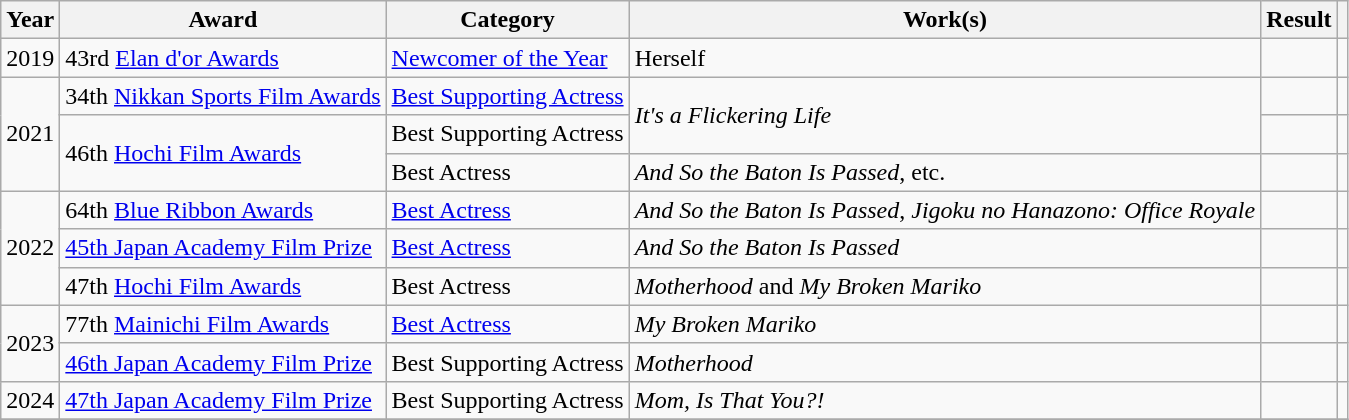<table class="wikitable sortable">
<tr>
<th>Year</th>
<th>Award</th>
<th>Category</th>
<th>Work(s)</th>
<th>Result</th>
<th class="unsortable"></th>
</tr>
<tr>
<td>2019</td>
<td>43rd <a href='#'>Elan d'or Awards</a></td>
<td><a href='#'>Newcomer of the Year</a></td>
<td>Herself</td>
<td></td>
<td></td>
</tr>
<tr>
<td rowspan="3">2021</td>
<td>34th <a href='#'>Nikkan Sports Film Awards</a></td>
<td><a href='#'>Best Supporting Actress</a></td>
<td rowspan="2"><em>It's a Flickering Life</em></td>
<td></td>
<td></td>
</tr>
<tr>
<td rowspan="2">46th <a href='#'>Hochi Film Awards</a></td>
<td>Best Supporting Actress</td>
<td></td>
<td></td>
</tr>
<tr>
<td>Best Actress</td>
<td><em>And So the Baton Is Passed</em>, etc.</td>
<td></td>
<td></td>
</tr>
<tr>
<td rowspan="3">2022</td>
<td>64th <a href='#'>Blue Ribbon Awards</a></td>
<td><a href='#'>Best Actress</a></td>
<td><em>And So the Baton Is Passed</em>, <em>Jigoku no Hanazono: Office Royale</em></td>
<td></td>
<td></td>
</tr>
<tr>
<td><a href='#'>45th Japan Academy Film Prize</a></td>
<td><a href='#'>Best Actress</a></td>
<td><em>And So the Baton Is Passed</em></td>
<td></td>
<td></td>
</tr>
<tr>
<td>47th <a href='#'>Hochi Film Awards</a></td>
<td>Best Actress</td>
<td><em>Motherhood</em> and <em>My Broken Mariko</em></td>
<td></td>
<td></td>
</tr>
<tr>
<td rowspan="2">2023</td>
<td>77th <a href='#'>Mainichi Film Awards</a></td>
<td><a href='#'>Best Actress</a></td>
<td><em>My Broken Mariko</em></td>
<td></td>
<td></td>
</tr>
<tr>
<td><a href='#'>46th Japan Academy Film Prize</a></td>
<td>Best Supporting Actress</td>
<td><em>Motherhood</em></td>
<td></td>
<td></td>
</tr>
<tr>
<td>2024</td>
<td><a href='#'>47th Japan Academy Film Prize</a></td>
<td>Best Supporting Actress</td>
<td><em>Mom, Is That You?!</em></td>
<td></td>
<td></td>
</tr>
<tr>
</tr>
</table>
